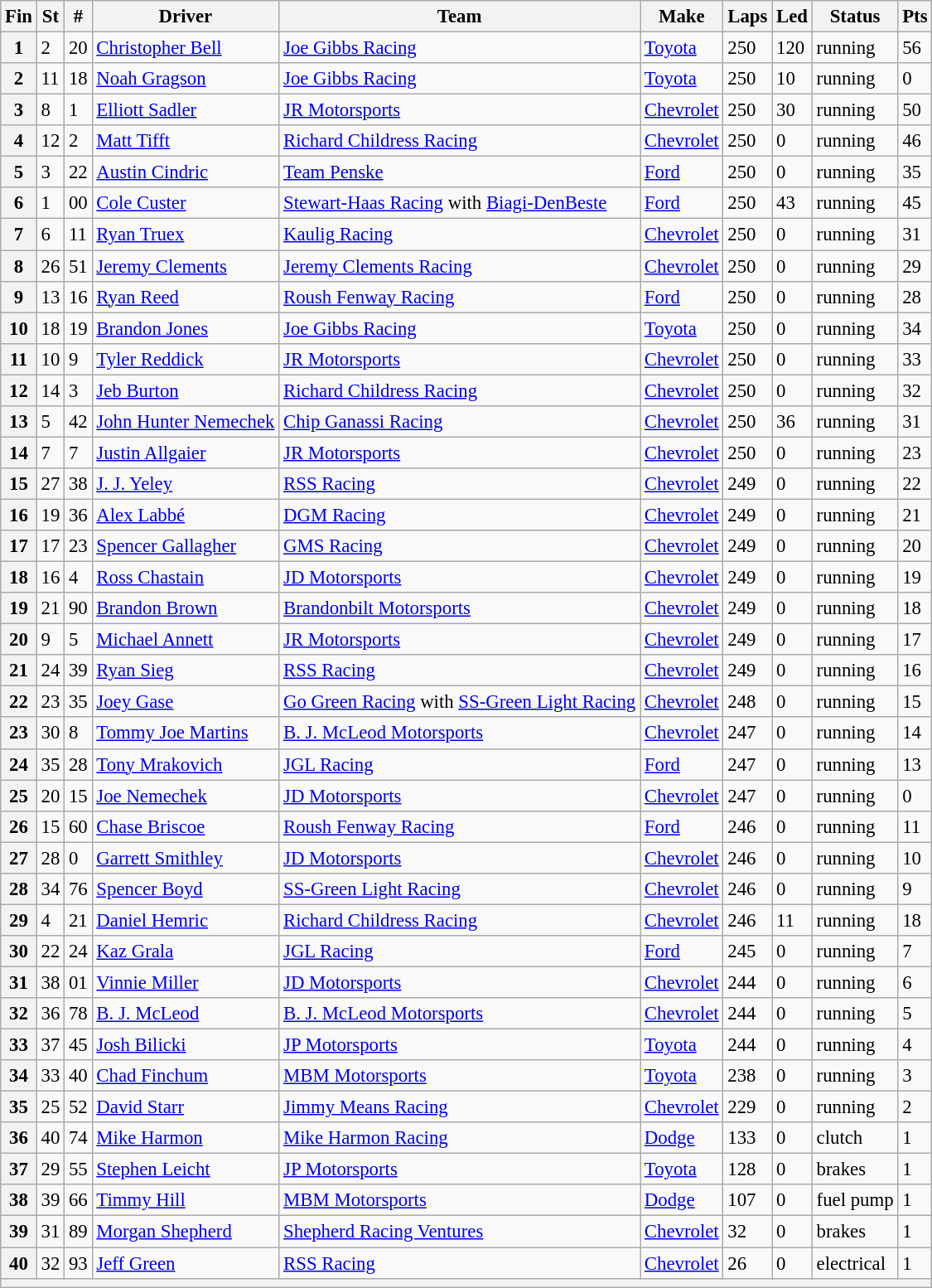<table class="wikitable" style="font-size:95%">
<tr>
<th>Fin</th>
<th>St</th>
<th>#</th>
<th>Driver</th>
<th>Team</th>
<th>Make</th>
<th>Laps</th>
<th>Led</th>
<th>Status</th>
<th>Pts</th>
</tr>
<tr>
<th>1</th>
<td>2</td>
<td>20</td>
<td><a href='#'>Christopher Bell</a></td>
<td><a href='#'>Joe Gibbs Racing</a></td>
<td><a href='#'>Toyota</a></td>
<td>250</td>
<td>120</td>
<td>running</td>
<td>56</td>
</tr>
<tr>
<th>2</th>
<td>11</td>
<td>18</td>
<td><a href='#'>Noah Gragson</a></td>
<td><a href='#'>Joe Gibbs Racing</a></td>
<td><a href='#'>Toyota</a></td>
<td>250</td>
<td>10</td>
<td>running</td>
<td>0</td>
</tr>
<tr>
<th>3</th>
<td>8</td>
<td>1</td>
<td><a href='#'>Elliott Sadler</a></td>
<td><a href='#'>JR Motorsports</a></td>
<td><a href='#'>Chevrolet</a></td>
<td>250</td>
<td>30</td>
<td>running</td>
<td>50</td>
</tr>
<tr>
<th>4</th>
<td>12</td>
<td>2</td>
<td><a href='#'>Matt Tifft</a></td>
<td><a href='#'>Richard Childress Racing</a></td>
<td><a href='#'>Chevrolet</a></td>
<td>250</td>
<td>0</td>
<td>running</td>
<td>46</td>
</tr>
<tr>
<th>5</th>
<td>3</td>
<td>22</td>
<td><a href='#'>Austin Cindric</a></td>
<td><a href='#'>Team Penske</a></td>
<td><a href='#'>Ford</a></td>
<td>250</td>
<td>0</td>
<td>running</td>
<td>35</td>
</tr>
<tr>
<th>6</th>
<td>1</td>
<td>00</td>
<td><a href='#'>Cole Custer</a></td>
<td><a href='#'>Stewart-Haas Racing</a> with <a href='#'>Biagi-DenBeste</a></td>
<td><a href='#'>Ford</a></td>
<td>250</td>
<td>43</td>
<td>running</td>
<td>45</td>
</tr>
<tr>
<th>7</th>
<td>6</td>
<td>11</td>
<td><a href='#'>Ryan Truex</a></td>
<td><a href='#'>Kaulig Racing</a></td>
<td><a href='#'>Chevrolet</a></td>
<td>250</td>
<td>0</td>
<td>running</td>
<td>31</td>
</tr>
<tr>
<th>8</th>
<td>26</td>
<td>51</td>
<td><a href='#'>Jeremy Clements</a></td>
<td><a href='#'>Jeremy Clements Racing</a></td>
<td><a href='#'>Chevrolet</a></td>
<td>250</td>
<td>0</td>
<td>running</td>
<td>29</td>
</tr>
<tr>
<th>9</th>
<td>13</td>
<td>16</td>
<td><a href='#'>Ryan Reed</a></td>
<td><a href='#'>Roush Fenway Racing</a></td>
<td><a href='#'>Ford</a></td>
<td>250</td>
<td>0</td>
<td>running</td>
<td>28</td>
</tr>
<tr>
<th>10</th>
<td>18</td>
<td>19</td>
<td><a href='#'>Brandon Jones</a></td>
<td><a href='#'>Joe Gibbs Racing</a></td>
<td><a href='#'>Toyota</a></td>
<td>250</td>
<td>0</td>
<td>running</td>
<td>34</td>
</tr>
<tr>
<th>11</th>
<td>10</td>
<td>9</td>
<td><a href='#'>Tyler Reddick</a></td>
<td><a href='#'>JR Motorsports</a></td>
<td><a href='#'>Chevrolet</a></td>
<td>250</td>
<td>0</td>
<td>running</td>
<td>33</td>
</tr>
<tr>
<th>12</th>
<td>14</td>
<td>3</td>
<td><a href='#'>Jeb Burton</a></td>
<td><a href='#'>Richard Childress Racing</a></td>
<td><a href='#'>Chevrolet</a></td>
<td>250</td>
<td>0</td>
<td>running</td>
<td>32</td>
</tr>
<tr>
<th>13</th>
<td>5</td>
<td>42</td>
<td><a href='#'>John Hunter Nemechek</a></td>
<td><a href='#'>Chip Ganassi Racing</a></td>
<td><a href='#'>Chevrolet</a></td>
<td>250</td>
<td>36</td>
<td>running</td>
<td>31</td>
</tr>
<tr>
<th>14</th>
<td>7</td>
<td>7</td>
<td><a href='#'>Justin Allgaier</a></td>
<td><a href='#'>JR Motorsports</a></td>
<td><a href='#'>Chevrolet</a></td>
<td>250</td>
<td>0</td>
<td>running</td>
<td>23</td>
</tr>
<tr>
<th>15</th>
<td>27</td>
<td>38</td>
<td><a href='#'>J. J. Yeley</a></td>
<td><a href='#'>RSS Racing</a></td>
<td><a href='#'>Chevrolet</a></td>
<td>249</td>
<td>0</td>
<td>running</td>
<td>22</td>
</tr>
<tr>
<th>16</th>
<td>19</td>
<td>36</td>
<td><a href='#'>Alex Labbé</a></td>
<td><a href='#'>DGM Racing</a></td>
<td><a href='#'>Chevrolet</a></td>
<td>249</td>
<td>0</td>
<td>running</td>
<td>21</td>
</tr>
<tr>
<th>17</th>
<td>17</td>
<td>23</td>
<td><a href='#'>Spencer Gallagher</a></td>
<td><a href='#'>GMS Racing</a></td>
<td><a href='#'>Chevrolet</a></td>
<td>249</td>
<td>0</td>
<td>running</td>
<td>20</td>
</tr>
<tr>
<th>18</th>
<td>16</td>
<td>4</td>
<td><a href='#'>Ross Chastain</a></td>
<td><a href='#'>JD Motorsports</a></td>
<td><a href='#'>Chevrolet</a></td>
<td>249</td>
<td>0</td>
<td>running</td>
<td>19</td>
</tr>
<tr>
<th>19</th>
<td>21</td>
<td>90</td>
<td><a href='#'>Brandon Brown</a></td>
<td><a href='#'>Brandonbilt Motorsports</a></td>
<td><a href='#'>Chevrolet</a></td>
<td>249</td>
<td>0</td>
<td>running</td>
<td>18</td>
</tr>
<tr>
<th>20</th>
<td>9</td>
<td>5</td>
<td><a href='#'>Michael Annett</a></td>
<td><a href='#'>JR Motorsports</a></td>
<td><a href='#'>Chevrolet</a></td>
<td>249</td>
<td>0</td>
<td>running</td>
<td>17</td>
</tr>
<tr>
<th>21</th>
<td>24</td>
<td>39</td>
<td><a href='#'>Ryan Sieg</a></td>
<td><a href='#'>RSS Racing</a></td>
<td><a href='#'>Chevrolet</a></td>
<td>249</td>
<td>0</td>
<td>running</td>
<td>16</td>
</tr>
<tr>
<th>22</th>
<td>23</td>
<td>35</td>
<td><a href='#'>Joey Gase</a></td>
<td><a href='#'>Go Green Racing</a> with <a href='#'>SS-Green Light Racing</a></td>
<td><a href='#'>Chevrolet</a></td>
<td>248</td>
<td>0</td>
<td>running</td>
<td>15</td>
</tr>
<tr>
<th>23</th>
<td>30</td>
<td>8</td>
<td><a href='#'>Tommy Joe Martins</a></td>
<td><a href='#'>B. J. McLeod Motorsports</a></td>
<td><a href='#'>Chevrolet</a></td>
<td>247</td>
<td>0</td>
<td>running</td>
<td>14</td>
</tr>
<tr>
<th>24</th>
<td>35</td>
<td>28</td>
<td><a href='#'>Tony Mrakovich</a></td>
<td><a href='#'>JGL Racing</a></td>
<td><a href='#'>Ford</a></td>
<td>247</td>
<td>0</td>
<td>running</td>
<td>13</td>
</tr>
<tr>
<th>25</th>
<td>20</td>
<td>15</td>
<td><a href='#'>Joe Nemechek</a></td>
<td><a href='#'>JD Motorsports</a></td>
<td><a href='#'>Chevrolet</a></td>
<td>247</td>
<td>0</td>
<td>running</td>
<td>0</td>
</tr>
<tr>
<th>26</th>
<td>15</td>
<td>60</td>
<td><a href='#'>Chase Briscoe</a></td>
<td><a href='#'>Roush Fenway Racing</a></td>
<td><a href='#'>Ford</a></td>
<td>246</td>
<td>0</td>
<td>running</td>
<td>11</td>
</tr>
<tr>
<th>27</th>
<td>28</td>
<td>0</td>
<td><a href='#'>Garrett Smithley</a></td>
<td><a href='#'>JD Motorsports</a></td>
<td><a href='#'>Chevrolet</a></td>
<td>246</td>
<td>0</td>
<td>running</td>
<td>10</td>
</tr>
<tr>
<th>28</th>
<td>34</td>
<td>76</td>
<td><a href='#'>Spencer Boyd</a></td>
<td><a href='#'>SS-Green Light Racing</a></td>
<td><a href='#'>Chevrolet</a></td>
<td>246</td>
<td>0</td>
<td>running</td>
<td>9</td>
</tr>
<tr>
<th>29</th>
<td>4</td>
<td>21</td>
<td><a href='#'>Daniel Hemric</a></td>
<td><a href='#'>Richard Childress Racing</a></td>
<td><a href='#'>Chevrolet</a></td>
<td>246</td>
<td>11</td>
<td>running</td>
<td>18</td>
</tr>
<tr>
<th>30</th>
<td>22</td>
<td>24</td>
<td><a href='#'>Kaz Grala</a></td>
<td><a href='#'>JGL Racing</a></td>
<td><a href='#'>Ford</a></td>
<td>245</td>
<td>0</td>
<td>running</td>
<td>7</td>
</tr>
<tr>
<th>31</th>
<td>38</td>
<td>01</td>
<td><a href='#'>Vinnie Miller</a></td>
<td><a href='#'>JD Motorsports</a></td>
<td><a href='#'>Chevrolet</a></td>
<td>244</td>
<td>0</td>
<td>running</td>
<td>6</td>
</tr>
<tr>
<th>32</th>
<td>36</td>
<td>78</td>
<td><a href='#'>B. J. McLeod</a></td>
<td><a href='#'>B. J. McLeod Motorsports</a></td>
<td><a href='#'>Chevrolet</a></td>
<td>244</td>
<td>0</td>
<td>running</td>
<td>5</td>
</tr>
<tr>
<th>33</th>
<td>37</td>
<td>45</td>
<td><a href='#'>Josh Bilicki</a></td>
<td><a href='#'>JP Motorsports</a></td>
<td><a href='#'>Toyota</a></td>
<td>244</td>
<td>0</td>
<td>running</td>
<td>4</td>
</tr>
<tr>
<th>34</th>
<td>33</td>
<td>40</td>
<td><a href='#'>Chad Finchum</a></td>
<td><a href='#'>MBM Motorsports</a></td>
<td><a href='#'>Toyota</a></td>
<td>238</td>
<td>0</td>
<td>running</td>
<td>3</td>
</tr>
<tr>
<th>35</th>
<td>25</td>
<td>52</td>
<td><a href='#'>David Starr</a></td>
<td><a href='#'>Jimmy Means Racing</a></td>
<td><a href='#'>Chevrolet</a></td>
<td>229</td>
<td>0</td>
<td>running</td>
<td>2</td>
</tr>
<tr>
<th>36</th>
<td>40</td>
<td>74</td>
<td><a href='#'>Mike Harmon</a></td>
<td><a href='#'>Mike Harmon Racing</a></td>
<td><a href='#'>Dodge</a></td>
<td>133</td>
<td>0</td>
<td>clutch</td>
<td>1</td>
</tr>
<tr>
<th>37</th>
<td>29</td>
<td>55</td>
<td><a href='#'>Stephen Leicht</a></td>
<td><a href='#'>JP Motorsports</a></td>
<td><a href='#'>Toyota</a></td>
<td>128</td>
<td>0</td>
<td>brakes</td>
<td>1</td>
</tr>
<tr>
<th>38</th>
<td>39</td>
<td>66</td>
<td><a href='#'>Timmy Hill</a></td>
<td><a href='#'>MBM Motorsports</a></td>
<td><a href='#'>Dodge</a></td>
<td>107</td>
<td>0</td>
<td>fuel pump</td>
<td>1</td>
</tr>
<tr>
<th>39</th>
<td>31</td>
<td>89</td>
<td><a href='#'>Morgan Shepherd</a></td>
<td><a href='#'>Shepherd Racing Ventures</a></td>
<td><a href='#'>Chevrolet</a></td>
<td>32</td>
<td>0</td>
<td>brakes</td>
<td>1</td>
</tr>
<tr>
<th>40</th>
<td>32</td>
<td>93</td>
<td><a href='#'>Jeff Green</a></td>
<td><a href='#'>RSS Racing</a></td>
<td><a href='#'>Chevrolet</a></td>
<td>26</td>
<td>0</td>
<td>electrical</td>
<td>1</td>
</tr>
<tr>
<th colspan="10"></th>
</tr>
</table>
